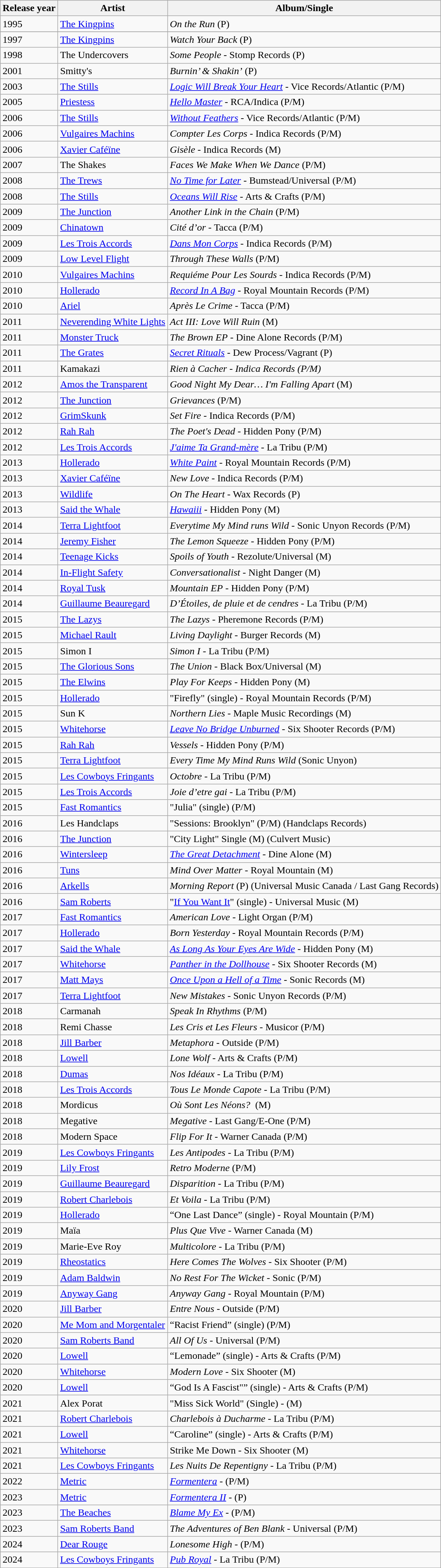<table class="wikitable">
<tr>
<th>Release year</th>
<th>Artist</th>
<th>Album/Single</th>
</tr>
<tr>
<td>1995</td>
<td><a href='#'>The Kingpins</a></td>
<td><em>On the Run</em> (P)</td>
</tr>
<tr>
</tr>
<tr>
<td>1997</td>
<td><a href='#'>The Kingpins</a></td>
<td><em>Watch Your Back</em> (P)</td>
</tr>
<tr>
<td>1998</td>
<td>The Undercovers</td>
<td><em>Some People -</em> Stomp Records (P)</td>
</tr>
<tr>
<td>2001</td>
<td>Smitty's</td>
<td><em>Burnin’ & Shakin’</em> (P)</td>
</tr>
<tr>
<td>2003</td>
<td><a href='#'>The Stills</a></td>
<td><em><a href='#'>Logic Will Break Your Heart</a> -</em> Vice Records/Atlantic (P/M)</td>
</tr>
<tr>
<td>2005</td>
<td><a href='#'>Priestess</a></td>
<td><em><a href='#'>Hello Master</a> -</em> RCA/Indica (P/M)</td>
</tr>
<tr>
<td>2006</td>
<td><a href='#'>The Stills</a></td>
<td><em><a href='#'>Without Feathers</a></em> - Vice Records/Atlantic (P/M)</td>
</tr>
<tr>
<td>2006</td>
<td><a href='#'>Vulgaires Machins</a></td>
<td><em>Compter Les Corps</em> - Indica Records (P/M)</td>
</tr>
<tr>
<td>2006</td>
<td><a href='#'>Xavier Caféïne</a></td>
<td><em>Gisèle</em> - Indica Records (M)</td>
</tr>
<tr>
<td>2007</td>
<td>The Shakes</td>
<td><em>Faces We Make When We Dance</em> (P/M)</td>
</tr>
<tr>
<td>2008</td>
<td><a href='#'>The Trews</a></td>
<td><em><a href='#'>No Time for Later</a></em> - Bumstead/Universal (P/M)</td>
</tr>
<tr>
<td>2008</td>
<td><a href='#'>The Stills</a></td>
<td><em><a href='#'>Oceans Will Rise</a></em> - Arts & Crafts (P/M)</td>
</tr>
<tr>
<td>2009</td>
<td><a href='#'>The Junction</a></td>
<td><em>Another Link in the Chain</em> (P/M)</td>
</tr>
<tr>
<td>2009</td>
<td><a href='#'>Chinatown</a></td>
<td><em>Cité d’or -</em> Tacca (P/M)</td>
</tr>
<tr>
<td>2009</td>
<td><a href='#'>Les Trois Accords</a></td>
<td><em><a href='#'>Dans Mon Corps</a></em> - Indica Records (P/M)</td>
</tr>
<tr>
<td>2009</td>
<td><a href='#'>Low Level Flight</a></td>
<td><em>Through These Walls</em> (P/M)</td>
</tr>
<tr>
<td>2010</td>
<td><a href='#'>Vulgaires Machins</a></td>
<td><em>Requiéme Pour Les Sourds</em> - Indica Records (P/M)</td>
</tr>
<tr>
<td>2010</td>
<td><a href='#'>Hollerado</a></td>
<td><em><a href='#'>Record In A Bag</a></em> - Royal Mountain Records (P/M)</td>
</tr>
<tr>
<td>2010</td>
<td><a href='#'>Ariel</a></td>
<td><em>Après Le Crime -</em> Tacca (P/M)</td>
</tr>
<tr>
<td>2011</td>
<td><a href='#'>Neverending White Lights</a></td>
<td><em>Act III: Love Will Ruin</em> (M)</td>
</tr>
<tr>
<td>2011</td>
<td><a href='#'>Monster Truck</a></td>
<td><em>The Brown EP</em> - Dine Alone Records (P/M)</td>
</tr>
<tr>
<td>2011</td>
<td><a href='#'>The Grates</a></td>
<td><em><a href='#'>Secret Rituals</a></em> - Dew Process/Vagrant (P)</td>
</tr>
<tr>
<td>2011</td>
<td>Kamakazi</td>
<td><em>Rien à Cacher - Indica Records (P/M)</em></td>
</tr>
<tr>
<td>2012</td>
<td><a href='#'>Amos the Transparent</a></td>
<td><em>Good Night My Dear… I'm Falling Apart</em> (M)</td>
</tr>
<tr>
<td>2012</td>
<td><a href='#'>The Junction</a></td>
<td><em>Grievances</em> (P/M)</td>
</tr>
<tr>
<td>2012</td>
<td><a href='#'>GrimSkunk</a></td>
<td><em>Set Fire</em> - Indica Records (P/M)</td>
</tr>
<tr>
<td>2012</td>
<td><a href='#'>Rah Rah</a></td>
<td><em>The Poet's Dead</em> - Hidden Pony (P/M)</td>
</tr>
<tr>
<td>2012</td>
<td><a href='#'>Les Trois Accords</a></td>
<td><em><a href='#'>J'aime Ta Grand-mère</a></em> - La Tribu (P/M)</td>
</tr>
<tr>
<td>2013</td>
<td><a href='#'>Hollerado</a></td>
<td><em><a href='#'>White Paint</a></em> - Royal Mountain Records (P/M)</td>
</tr>
<tr>
<td>2013</td>
<td><a href='#'>Xavier Caféïne</a></td>
<td><em>New Love -</em> Indica Records (P/M)</td>
</tr>
<tr>
<td>2013</td>
<td><a href='#'>Wildlife</a></td>
<td><em>On The Heart</em> - Wax Records (P)</td>
</tr>
<tr>
<td>2013</td>
<td><a href='#'>Said the Whale</a></td>
<td><em><a href='#'>Hawaiii</a> - </em>Hidden Pony (M)</td>
</tr>
<tr>
<td>2014</td>
<td><a href='#'>Terra Lightfoot</a></td>
<td><em>Everytime My Mind runs Wild</em> - Sonic Unyon Records (P/M)</td>
</tr>
<tr>
<td>2014</td>
<td><a href='#'>Jeremy Fisher</a></td>
<td><em>The Lemon Squeeze</em> - Hidden Pony (P/M)</td>
</tr>
<tr>
<td>2014</td>
<td><a href='#'>Teenage Kicks</a></td>
<td><em>Spoils of Youth</em> - Rezolute/Universal (M)</td>
</tr>
<tr>
<td>2014</td>
<td><a href='#'>In-Flight Safety</a></td>
<td><em>Conversationalist -</em> Night Danger (M)</td>
</tr>
<tr>
<td>2014</td>
<td><a href='#'>Royal Tusk</a></td>
<td><em>Mountain EP</em> - Hidden Pony (P/M)</td>
</tr>
<tr>
<td>2014</td>
<td><a href='#'>Guillaume Beauregard</a></td>
<td><em>D’Étoiles, de pluie et de cendres</em> - La Tribu (P/M)</td>
</tr>
<tr>
<td>2015</td>
<td><a href='#'>The Lazys</a></td>
<td><em>The Lazys</em> - Pheremone Records (P/M)</td>
</tr>
<tr>
<td>2015</td>
<td><a href='#'>Michael Rault</a></td>
<td><em>Living Daylight</em> - Burger Records (M)</td>
</tr>
<tr>
<td>2015</td>
<td>Simon I</td>
<td><em>Simon I</em>  - La Tribu (P/M)</td>
</tr>
<tr>
<td>2015</td>
<td><a href='#'>The Glorious Sons</a></td>
<td><em>The Union</em> - Black Box/Universal (M)</td>
</tr>
<tr>
<td>2015</td>
<td><a href='#'>The Elwins</a></td>
<td><em>Play For Keeps</em> - Hidden Pony (M)</td>
</tr>
<tr>
<td>2015</td>
<td><a href='#'>Hollerado</a></td>
<td>"Firefly" (single) - Royal Mountain Records (P/M)</td>
</tr>
<tr>
<td>2015</td>
<td>Sun K</td>
<td><em>Northern Lies</em> - Maple Music Recordings (M)</td>
</tr>
<tr>
<td>2015</td>
<td><a href='#'>Whitehorse</a></td>
<td><em><a href='#'>Leave No Bridge Unburned</a></em> - Six Shooter Records (P/M)</td>
</tr>
<tr>
<td>2015</td>
<td><a href='#'>Rah Rah</a></td>
<td><em>Vessels</em> - Hidden Pony (P/M)</td>
</tr>
<tr>
<td>2015</td>
<td><a href='#'>Terra Lightfoot</a></td>
<td><em>Every Time My Mind Runs Wild </em> (Sonic Unyon)</td>
</tr>
<tr>
<td>2015</td>
<td><a href='#'>Les Cowboys Fringants</a></td>
<td><em>Octobre</em> - La Tribu (P/M)</td>
</tr>
<tr>
<td>2015</td>
<td><a href='#'>Les Trois Accords</a></td>
<td><em>Joie d’etre gai</em> - La Tribu (P/M)</td>
</tr>
<tr>
<td>2015</td>
<td><a href='#'>Fast Romantics</a></td>
<td>"Julia" (single) (P/M)</td>
</tr>
<tr>
<td>2016</td>
<td>Les Handclaps</td>
<td>"Sessions: Brooklyn"  (P/M)  (Handclaps Records)</td>
</tr>
<tr>
<td>2016</td>
<td><a href='#'>The Junction</a></td>
<td>"City Light"  Single   (M)  (Culvert Music)</td>
</tr>
<tr>
<td>2016</td>
<td><a href='#'>Wintersleep</a></td>
<td><em><a href='#'>The Great Detachment</a></em> - Dine Alone (M)</td>
</tr>
<tr>
<td>2016</td>
<td><a href='#'>Tuns</a></td>
<td><em>Mind Over Matter</em> - Royal Mountain (M)</td>
</tr>
<tr>
<td>2016</td>
<td><a href='#'>Arkells</a></td>
<td><em>Morning Report</em>  (P) (Universal Music Canada / Last Gang Records)</td>
</tr>
<tr>
<td>2016</td>
<td><a href='#'>Sam Roberts</a></td>
<td>"<a href='#'>If You Want It</a>" (single) - Universal Music (M)</td>
</tr>
<tr>
<td>2017</td>
<td><a href='#'>Fast Romantics</a></td>
<td><em>American Love</em> - Light Organ (P/M)</td>
</tr>
<tr>
<td>2017</td>
<td><a href='#'>Hollerado</a></td>
<td><em>Born Yesterday</em> - Royal Mountain Records (P/M)</td>
</tr>
<tr>
<td>2017</td>
<td><a href='#'>Said the Whale</a></td>
<td><em><a href='#'>As Long As Your Eyes Are Wide</a> - </em>Hidden Pony (M)</td>
</tr>
<tr>
<td>2017</td>
<td><a href='#'>Whitehorse</a></td>
<td><em><a href='#'>Panther in the Dollhouse</a></em> - Six Shooter Records (M)</td>
</tr>
<tr>
<td>2017</td>
<td><a href='#'>Matt Mays</a></td>
<td><em><a href='#'>Once Upon a Hell of a Time</a></em> - Sonic Records (M)</td>
</tr>
<tr>
<td>2017</td>
<td><a href='#'>Terra Lightfoot</a></td>
<td><em>New Mistakes</em> - Sonic Unyon Records (P/M)</td>
</tr>
<tr>
<td>2018</td>
<td>Carmanah</td>
<td><em>Speak In Rhythms</em> (P/M)</td>
</tr>
<tr>
<td>2018</td>
<td>Remi Chasse</td>
<td><em>Les Cris et Les Fleurs</em> - Musicor (P/M)</td>
</tr>
<tr>
<td>2018</td>
<td><a href='#'>Jill Barber</a></td>
<td><em>Metaphora</em> - Outside (P/M)</td>
</tr>
<tr>
<td>2018</td>
<td><a href='#'>Lowell</a></td>
<td><em>Lone Wolf</em> - Arts & Crafts (P/M)</td>
</tr>
<tr>
<td>2018</td>
<td><a href='#'>Dumas</a></td>
<td><em>Nos Idéaux</em> - La Tribu (P/M)</td>
</tr>
<tr>
<td>2018</td>
<td><a href='#'>Les Trois Accords</a></td>
<td><em>Tous Le Monde Capote</em> - La Tribu (P/M)</td>
</tr>
<tr>
<td>2018</td>
<td>Mordicus</td>
<td><em>Où Sont Les Néons?</em>  (M)</td>
</tr>
<tr>
<td>2018</td>
<td>Megative</td>
<td><em>Megative</em> - Last Gang/E-One (P/M)</td>
</tr>
<tr>
<td>2018</td>
<td>Modern Space</td>
<td><em>Flip For It</em> - Warner Canada (P/M)</td>
</tr>
<tr>
<td>2019</td>
<td><a href='#'>Les Cowboys Fringants</a></td>
<td><em>Les Antipodes</em> - La Tribu (P/M)</td>
</tr>
<tr>
<td>2019</td>
<td><a href='#'>Lily Frost</a></td>
<td><em>Retro Moderne</em> (P/M)</td>
</tr>
<tr>
<td>2019</td>
<td><a href='#'>Guillaume Beauregard</a></td>
<td><em>Disparition</em> - La Tribu (P/M)</td>
</tr>
<tr>
<td>2019</td>
<td><a href='#'>Robert Charlebois</a></td>
<td><em>Et Voila</em> - La Tribu (P/M)</td>
</tr>
<tr>
<td>2019</td>
<td><a href='#'>Hollerado</a></td>
<td>“One Last Dance” (single) - Royal Mountain (P/M)</td>
</tr>
<tr>
<td>2019</td>
<td>Maïa</td>
<td><em>Plus Que Vive</em> - Warner Canada (M)</td>
</tr>
<tr>
<td>2019</td>
<td>Marie-Eve Roy</td>
<td><em>Multicolore</em> - La Tribu (P/M)</td>
</tr>
<tr>
<td>2019</td>
<td><a href='#'>Rheostatics</a></td>
<td><em>Here Comes The Wolves</em> - Six Shooter (P/M)</td>
</tr>
<tr>
<td>2019</td>
<td><a href='#'>Adam Baldwin</a></td>
<td><em>No Rest For The Wicket</em> - Sonic (P/M)</td>
</tr>
<tr>
<td>2019</td>
<td><a href='#'>Anyway Gang</a></td>
<td><em>Anyway Gang</em> - Royal Mountain (P/M)</td>
</tr>
<tr>
<td>2020</td>
<td><a href='#'>Jill Barber</a></td>
<td><em>Entre Nous</em> - Outside (P/M)</td>
</tr>
<tr>
<td>2020</td>
<td><a href='#'>Me Mom and Morgentaler</a></td>
<td>“Racist Friend” (single) (P/M)</td>
</tr>
<tr>
<td>2020</td>
<td><a href='#'>Sam Roberts Band</a></td>
<td><em>All Of Us</em> - Universal (P/M)</td>
</tr>
<tr>
<td>2020</td>
<td><a href='#'>Lowell</a></td>
<td>“Lemonade” (single) - Arts & Crafts (P/M)</td>
</tr>
<tr>
<td>2020</td>
<td><a href='#'>Whitehorse</a></td>
<td><em>Modern Love</em> - Six Shooter (M)</td>
</tr>
<tr>
<td>2020</td>
<td><a href='#'>Lowell</a></td>
<td>“God Is A Fascist"” (single) - Arts & Crafts (P/M)</td>
</tr>
<tr>
<td>2021</td>
<td>Alex Porat</td>
<td>"Miss Sick World" (Single) -  (M)</td>
</tr>
<tr>
<td>2021</td>
<td><a href='#'>Robert Charlebois</a></td>
<td><em>Charlebois à Ducharme</em> - La Tribu (P/M)</td>
</tr>
<tr>
<td>2021</td>
<td><a href='#'>Lowell</a></td>
<td>“Caroline” (single) - Arts & Crafts (P/M)</td>
</tr>
<tr>
<td>2021</td>
<td><a href='#'>Whitehorse</a></td>
<td>Strike Me Down - Six Shooter (M)</td>
</tr>
<tr>
<td>2021</td>
<td><a href='#'>Les Cowboys Fringants</a></td>
<td><em>Les Nuits De Repentigny</em> - La Tribu (P/M)</td>
</tr>
<tr>
<td>2022</td>
<td><a href='#'>Metric</a></td>
<td><em><a href='#'>Formentera</a></em> - (P/M)</td>
</tr>
<tr>
<td>2023</td>
<td><a href='#'>Metric</a></td>
<td><em><a href='#'>Formentera II</a></em> - (P)</td>
</tr>
<tr>
<td>2023</td>
<td><a href='#'>The Beaches</a></td>
<td><em><a href='#'>Blame My Ex</a></em> - (P/M)</td>
</tr>
<tr>
<td>2023</td>
<td><a href='#'>Sam Roberts Band</a></td>
<td><em>The Adventures of Ben Blank</em> - Universal (P/M)</td>
</tr>
<tr>
<td>2024</td>
<td><a href='#'>Dear Rouge</a></td>
<td><em>Lonesome High</em> - (P/M)</td>
</tr>
<tr>
<td>2024</td>
<td><a href='#'>Les Cowboys Fringants</a></td>
<td><em><a href='#'>Pub Royal</a></em> - La Tribu (P/M)</td>
</tr>
</table>
